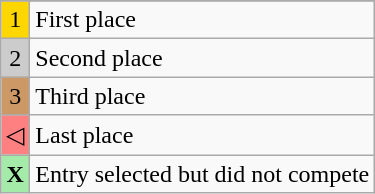<table class="wikitable">
<tr>
</tr>
<tr>
<td style="text-align:center; background-color:#FFD700;">1</td>
<td>First place</td>
</tr>
<tr>
<td style="text-align:center; background-color:#CCC;">2</td>
<td>Second place</td>
</tr>
<tr>
<td style="text-align:center; background-color:#C96;">3</td>
<td>Third place</td>
</tr>
<tr>
<td style="text-align:center; background-color:#FE8080;">◁</td>
<td>Last place</td>
</tr>
<tr>
<td style="text-align:center; background-color:#A4EAA9;"><strong>X</strong></td>
<td>Entry selected but did not compete<br></td>
</tr>
</table>
